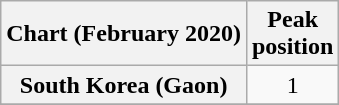<table class="wikitable plainrowheaders" style="text-align:center">
<tr>
<th scope="col">Chart (February 2020)</th>
<th scope="col">Peak<br>position</th>
</tr>
<tr>
<th scope="row">South Korea (Gaon)</th>
<td>1</td>
</tr>
<tr>
</tr>
</table>
